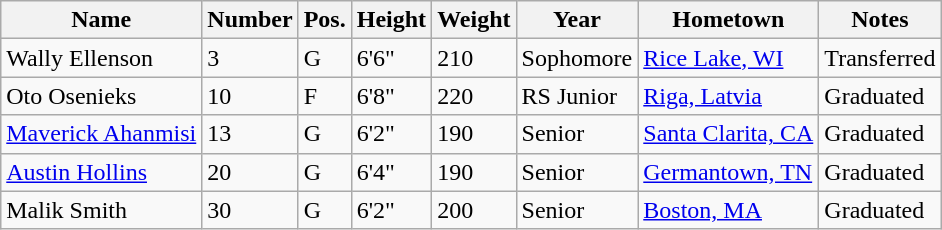<table class="wikitable sortable" border="1">
<tr>
<th>Name</th>
<th>Number</th>
<th>Pos.</th>
<th>Height</th>
<th>Weight</th>
<th>Year</th>
<th>Hometown</th>
<th class="unsortable">Notes</th>
</tr>
<tr>
<td>Wally Ellenson</td>
<td>3</td>
<td>G</td>
<td>6'6"</td>
<td>210</td>
<td>Sophomore</td>
<td><a href='#'>Rice Lake, WI</a></td>
<td>Transferred</td>
</tr>
<tr>
<td>Oto Osenieks</td>
<td>10</td>
<td>F</td>
<td>6'8"</td>
<td>220</td>
<td>RS Junior</td>
<td><a href='#'>Riga, Latvia</a></td>
<td>Graduated</td>
</tr>
<tr>
<td><a href='#'>Maverick Ahanmisi</a></td>
<td>13</td>
<td>G</td>
<td>6'2"</td>
<td>190</td>
<td>Senior</td>
<td><a href='#'>Santa Clarita, CA</a></td>
<td>Graduated</td>
</tr>
<tr>
<td><a href='#'>Austin Hollins</a></td>
<td>20</td>
<td>G</td>
<td>6'4"</td>
<td>190</td>
<td>Senior</td>
<td><a href='#'>Germantown, TN</a></td>
<td>Graduated</td>
</tr>
<tr>
<td>Malik Smith</td>
<td>30</td>
<td>G</td>
<td>6'2"</td>
<td>200</td>
<td>Senior</td>
<td><a href='#'>Boston, MA</a></td>
<td>Graduated</td>
</tr>
</table>
